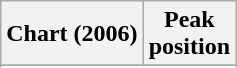<table class="wikitable sortable plainrowheaders" style="text-align:center">
<tr>
<th scope="col">Chart (2006)</th>
<th scope="col">Peak<br>position</th>
</tr>
<tr>
</tr>
<tr>
</tr>
<tr>
</tr>
<tr>
</tr>
<tr>
</tr>
<tr>
</tr>
<tr>
</tr>
<tr>
</tr>
<tr>
</tr>
</table>
